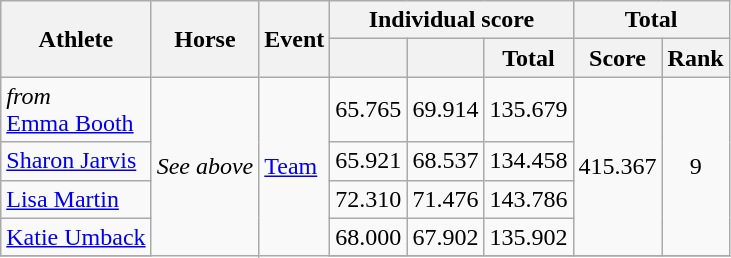<table class=wikitable>
<tr>
<th rowspan="2">Athlete</th>
<th rowspan="2">Horse</th>
<th rowspan="2">Event</th>
<th colspan="3">Individual score</th>
<th colspan="2">Total</th>
</tr>
<tr>
<th></th>
<th></th>
<th>Total</th>
<th>Score</th>
<th>Rank</th>
</tr>
<tr>
<td><em>from</em><br><a href='#'>Emma Booth</a></td>
<td rowspan=5><em>See above</em></td>
<td rowspan=5><a href='#'>Team</a></td>
<td align="center">65.765</td>
<td align="center">69.914</td>
<td align="center">135.679</td>
<td align="center" rowspan="4">415.367</td>
<td align="center" rowspan="4">9</td>
</tr>
<tr>
<td><a href='#'>Sharon Jarvis</a></td>
<td align="center">65.921</td>
<td align="center">68.537</td>
<td align="center">134.458</td>
</tr>
<tr>
<td><a href='#'>Lisa Martin</a></td>
<td align="center">72.310</td>
<td align="center">71.476</td>
<td align="center">143.786</td>
</tr>
<tr>
<td><a href='#'>Katie Umback</a></td>
<td align="center">68.000</td>
<td align="center">67.902</td>
<td align="center">135.902</td>
</tr>
<tr>
</tr>
</table>
